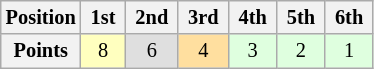<table class="wikitable" style="font-size:85%; text-align:center">
<tr>
<th>Position</th>
<th> 1st </th>
<th> 2nd </th>
<th> 3rd </th>
<th> 4th </th>
<th> 5th </th>
<th> 6th </th>
</tr>
<tr>
<th>Points</th>
<td style="background:#ffffbf;">8</td>
<td style="background:#dfdfdf;">6</td>
<td style="background:#ffdf9f;">4</td>
<td style="background:#dfffdf;">3</td>
<td style="background:#dfffdf;">2</td>
<td style="background:#dfffdf;">1</td>
</tr>
</table>
